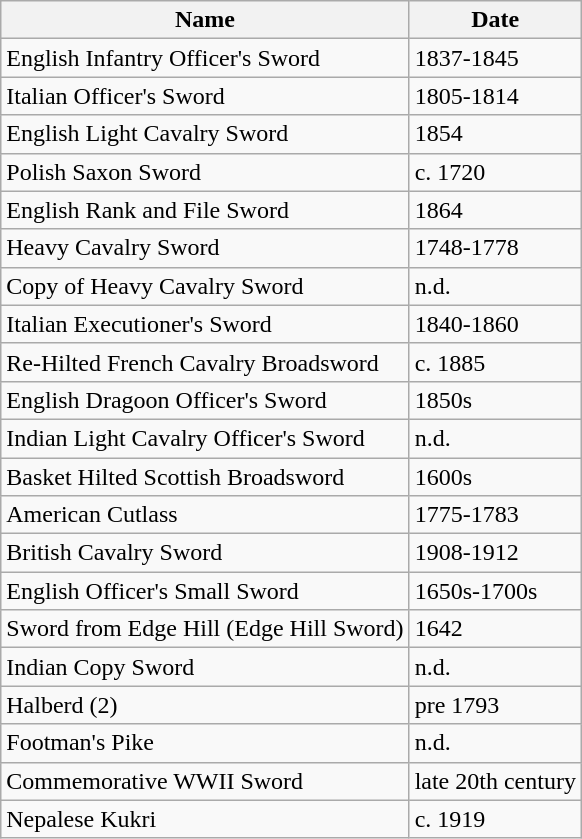<table class="wikitable">
<tr>
<th>Name</th>
<th>Date</th>
</tr>
<tr>
<td>English Infantry Officer's Sword</td>
<td>1837-1845</td>
</tr>
<tr>
<td>Italian Officer's Sword</td>
<td>1805-1814</td>
</tr>
<tr>
<td>English Light Cavalry Sword</td>
<td>1854</td>
</tr>
<tr>
<td>Polish Saxon Sword</td>
<td>c. 1720</td>
</tr>
<tr>
<td>English Rank and File Sword</td>
<td>1864</td>
</tr>
<tr>
<td>Heavy Cavalry Sword</td>
<td>1748-1778</td>
</tr>
<tr>
<td>Copy of Heavy Cavalry Sword</td>
<td>n.d.</td>
</tr>
<tr>
<td>Italian Executioner's Sword</td>
<td>1840-1860</td>
</tr>
<tr>
<td>Re-Hilted French Cavalry Broadsword</td>
<td>c. 1885</td>
</tr>
<tr>
<td>English Dragoon Officer's Sword</td>
<td>1850s</td>
</tr>
<tr>
<td>Indian Light Cavalry Officer's Sword</td>
<td>n.d.</td>
</tr>
<tr>
<td>Basket Hilted Scottish Broadsword</td>
<td>1600s</td>
</tr>
<tr>
<td>American Cutlass</td>
<td>1775-1783</td>
</tr>
<tr>
<td>British Cavalry Sword</td>
<td>1908-1912</td>
</tr>
<tr>
<td>English Officer's Small Sword</td>
<td>1650s-1700s</td>
</tr>
<tr>
<td>Sword from Edge Hill (Edge Hill Sword)</td>
<td>1642</td>
</tr>
<tr>
<td>Indian Copy Sword</td>
<td>n.d.</td>
</tr>
<tr>
<td>Halberd (2)</td>
<td>pre 1793</td>
</tr>
<tr>
<td>Footman's Pike</td>
<td>n.d.</td>
</tr>
<tr>
<td>Commemorative WWII Sword</td>
<td>late 20th century</td>
</tr>
<tr>
<td>Nepalese Kukri</td>
<td>c. 1919</td>
</tr>
</table>
